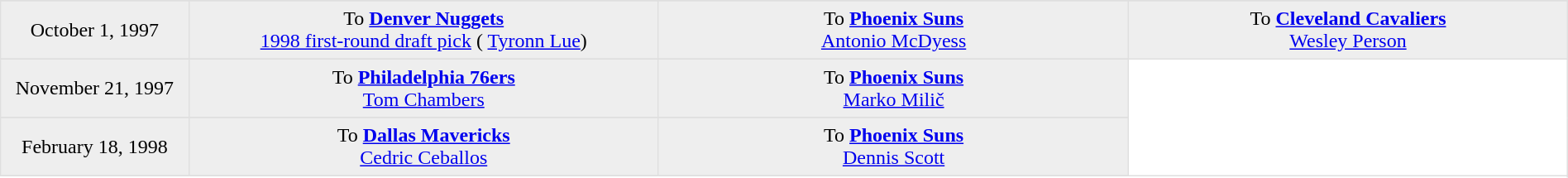<table border=1 style="border-collapse:collapse; text-align: center; width: 100%" bordercolor="#DFDFDF"  cellpadding="5">
<tr>
</tr>
<tr bgcolor="eeeeee">
<td style="width:12%">October 1, 1997</td>
<td style="width:30%" valign="top">To <strong><a href='#'>Denver Nuggets</a></strong><br><a href='#'>1998 first-round draft pick</a> ( <a href='#'>Tyronn Lue</a>)</td>
<td style="width:30%" valign="top">To <strong><a href='#'>Phoenix Suns</a></strong><br> <a href='#'>Antonio McDyess</a></td>
<td style="width:30%" valign="top">To <strong><a href='#'>Cleveland Cavaliers</a></strong><br> <a href='#'>Wesley Person</a></td>
</tr>
<tr>
</tr>
<tr bgcolor="eeeeee">
<td style="width:12%">November 21, 1997</td>
<td style="width:30%" valign="top">To <strong><a href='#'>Philadelphia 76ers</a></strong><br> <a href='#'>Tom Chambers</a></td>
<td style="width:30%" valign="top">To <strong><a href='#'>Phoenix Suns</a></strong><br> <a href='#'>Marko Milič</a></td>
</tr>
<tr>
</tr>
<tr bgcolor="eeeeee">
<td style="width:12%">February 18, 1998</td>
<td style="width:30%" valign="top">To <strong><a href='#'>Dallas Mavericks</a></strong><br> <a href='#'>Cedric Ceballos</a></td>
<td style="width:30%" valign="top">To <strong><a href='#'>Phoenix Suns</a></strong><br> <a href='#'>Dennis Scott</a></td>
</tr>
<tr>
</tr>
</table>
